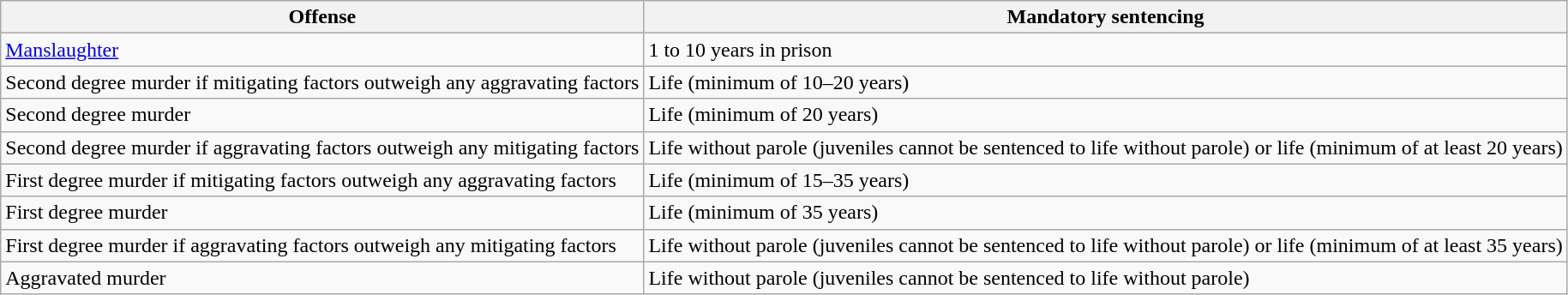<table class="wikitable">
<tr>
<th>Offense</th>
<th>Mandatory sentencing</th>
</tr>
<tr>
<td><a href='#'>Manslaughter</a></td>
<td>1 to 10 years in prison</td>
</tr>
<tr>
<td>Second degree murder if mitigating factors outweigh any aggravating factors</td>
<td>Life (minimum of 10–20 years)</td>
</tr>
<tr>
<td>Second degree murder</td>
<td>Life (minimum of 20 years)</td>
</tr>
<tr>
<td>Second degree murder if aggravating factors outweigh any mitigating factors</td>
<td>Life without parole (juveniles cannot be sentenced to life without parole) or life (minimum of at least 20 years)</td>
</tr>
<tr>
<td>First degree murder if mitigating factors outweigh any aggravating factors</td>
<td>Life (minimum of 15–35 years)</td>
</tr>
<tr>
<td>First degree murder</td>
<td>Life (minimum of 35 years)</td>
</tr>
<tr>
<td>First degree murder if aggravating factors outweigh any mitigating factors</td>
<td>Life without parole (juveniles cannot be sentenced to life without parole) or life (minimum of at least 35 years)</td>
</tr>
<tr>
<td>Aggravated murder</td>
<td>Life without parole (juveniles cannot be sentenced to life without parole)</td>
</tr>
</table>
